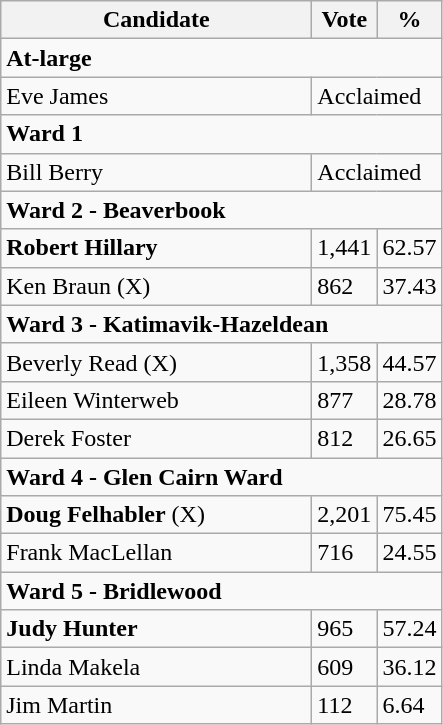<table class="wikitable">
<tr>
<th bgcolor="#DDDDFF" width="200px">Candidate</th>
<th bgcolor="#DDDDFF">Vote</th>
<th bgcolor="#DDDDFF">%</th>
</tr>
<tr>
<td colspan="4"><strong>At-large</strong></td>
</tr>
<tr>
<td>Eve James</td>
<td colspan="2">Acclaimed</td>
</tr>
<tr>
<td colspan="4"><strong>Ward 1</strong></td>
</tr>
<tr>
<td>Bill Berry</td>
<td colspan="2">Acclaimed</td>
</tr>
<tr>
<td colspan="4"><strong>Ward 2 - Beaverbook</strong></td>
</tr>
<tr>
<td><strong>Robert Hillary</strong></td>
<td>1,441</td>
<td>62.57</td>
</tr>
<tr>
<td>Ken Braun (X)</td>
<td>862</td>
<td>37.43</td>
</tr>
<tr>
<td colspan="4"><strong> Ward 3 - Katimavik-Hazeldean</strong></td>
</tr>
<tr>
<td>Beverly Read (X)</td>
<td>1,358</td>
<td>44.57</td>
</tr>
<tr>
<td>Eileen Winterweb</td>
<td>877</td>
<td>28.78</td>
</tr>
<tr>
<td>Derek Foster</td>
<td>812</td>
<td>26.65</td>
</tr>
<tr>
<td colspan="4"><strong>Ward 4 - Glen Cairn Ward</strong></td>
</tr>
<tr>
<td><strong>Doug Felhabler</strong> (X)</td>
<td>2,201</td>
<td>75.45</td>
</tr>
<tr>
<td>Frank MacLellan</td>
<td>716</td>
<td>24.55</td>
</tr>
<tr>
<td colspan="4"><strong>Ward 5 - Bridlewood</strong></td>
</tr>
<tr>
<td><strong>Judy Hunter</strong></td>
<td>965</td>
<td>57.24</td>
</tr>
<tr>
<td>Linda Makela</td>
<td>609</td>
<td>36.12</td>
</tr>
<tr>
<td>Jim Martin</td>
<td>112</td>
<td>6.64</td>
</tr>
</table>
